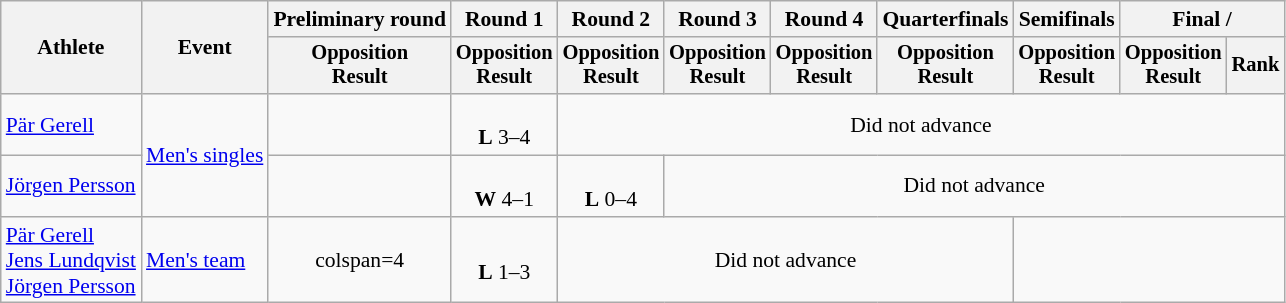<table class="wikitable" style="font-size:90%">
<tr>
<th rowspan="2">Athlete</th>
<th rowspan="2">Event</th>
<th>Preliminary round</th>
<th>Round 1</th>
<th>Round 2</th>
<th>Round 3</th>
<th>Round 4</th>
<th>Quarterfinals</th>
<th>Semifinals</th>
<th colspan=2>Final / </th>
</tr>
<tr style="font-size:95%">
<th>Opposition<br>Result</th>
<th>Opposition<br>Result</th>
<th>Opposition<br>Result</th>
<th>Opposition<br>Result</th>
<th>Opposition<br>Result</th>
<th>Opposition<br>Result</th>
<th>Opposition<br>Result</th>
<th>Opposition<br>Result</th>
<th>Rank</th>
</tr>
<tr align=center>
<td align=left><a href='#'>Pär Gerell</a></td>
<td align=left rowspan=2><a href='#'>Men's singles</a></td>
<td></td>
<td><br><strong>L</strong> 3–4</td>
<td colspan=7>Did not advance</td>
</tr>
<tr align=center>
<td align=left><a href='#'>Jörgen Persson</a></td>
<td></td>
<td><br> <strong>W</strong> 4–1</td>
<td><br><strong>L</strong> 0–4</td>
<td colspan=6>Did not advance</td>
</tr>
<tr align=center>
<td align=left><a href='#'>Pär Gerell</a><br><a href='#'>Jens Lundqvist</a><br><a href='#'>Jörgen Persson</a></td>
<td align=left><a href='#'>Men's team</a></td>
<td>colspan=4 </td>
<td><br><strong>L</strong> 1–3</td>
<td colspan=4>Did not advance</td>
</tr>
</table>
